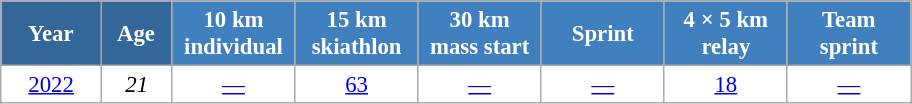<table class="wikitable" style="font-size:95%; text-align:center; border:grey solid 1px; border-collapse:collapse; background:#ffffff;">
<tr>
<th style="background-color:#369; color:white; width:60px;"> Year </th>
<th style="background-color:#369; color:white; width:40px;"> Age </th>
<th style="background-color:#4180be; color:white; width:75px;"> 10 km <br> individual </th>
<th style="background-color:#4180be; color:white; width:75px;"> 15 km <br> skiathlon </th>
<th style="background-color:#4180be; color:white; width:75px;"> 30 km <br> mass start </th>
<th style="background-color:#4180be; color:white; width:75px;"> Sprint </th>
<th style="background-color:#4180be; color:white; width:75px;"> 4 × 5 km <br> relay </th>
<th style="background-color:#4180be; color:white; width:75px;"> Team <br> sprint </th>
</tr>
<tr>
<td><a href='#'>2022</a></td>
<td><em>21</em></td>
<td><a href='#'>—</a></td>
<td><a href='#'>63</a></td>
<td><a href='#'>—</a></td>
<td><a href='#'>—</a></td>
<td><a href='#'>18</a></td>
<td><a href='#'>—</a></td>
</tr>
</table>
